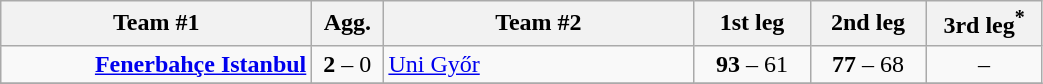<table class=wikitable style="text-align:center">
<tr>
<th width=200>Team #1</th>
<th width=40>Agg.</th>
<th width=200>Team #2</th>
<th width=70>1st leg</th>
<th width=70>2nd leg</th>
<th width=70>3rd leg<sup>*</sup></th>
</tr>
<tr>
<td align=right><strong><a href='#'>Fenerbahçe Istanbul</a></strong> </td>
<td><strong>2</strong> – 0</td>
<td align=left> <a href='#'>Uni Győr</a></td>
<td><strong>93</strong> – 61</td>
<td><strong>77</strong> – 68</td>
<td>–</td>
</tr>
<tr>
</tr>
</table>
